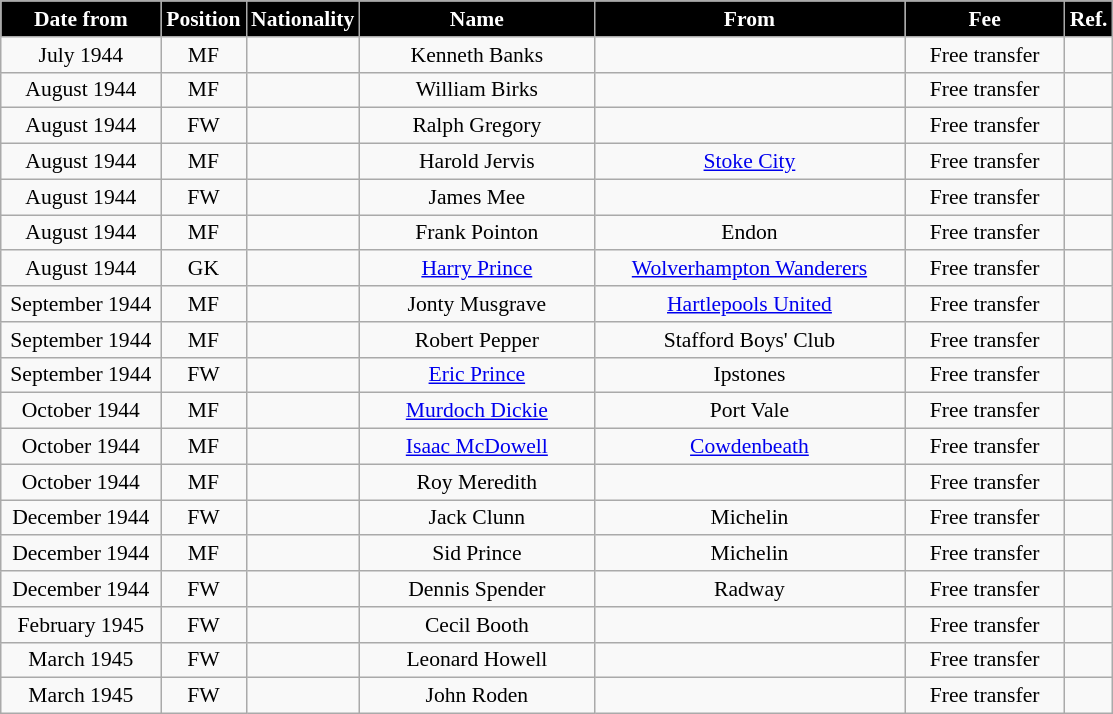<table class="wikitable" style="text-align:center; font-size:90%; ">
<tr>
<th style="background:#000000; color:white; width:100px;">Date from</th>
<th style="background:#000000; color:white; width:50px;">Position</th>
<th style="background:#000000; color:white; width:50px;">Nationality</th>
<th style="background:#000000; color:white; width:150px;">Name</th>
<th style="background:#000000; color:white; width:200px;">From</th>
<th style="background:#000000; color:white; width:100px;">Fee</th>
<th style="background:#000000; color:white; width:25px;">Ref.</th>
</tr>
<tr>
<td>July 1944</td>
<td>MF</td>
<td></td>
<td>Kenneth Banks</td>
<td></td>
<td>Free transfer</td>
<td></td>
</tr>
<tr>
<td>August 1944</td>
<td>MF</td>
<td></td>
<td>William Birks</td>
<td></td>
<td>Free transfer</td>
<td></td>
</tr>
<tr>
<td>August 1944</td>
<td>FW</td>
<td></td>
<td>Ralph Gregory</td>
<td></td>
<td>Free transfer</td>
<td></td>
</tr>
<tr>
<td>August 1944</td>
<td>MF</td>
<td></td>
<td>Harold Jervis</td>
<td><a href='#'>Stoke City</a></td>
<td>Free transfer</td>
<td></td>
</tr>
<tr>
<td>August 1944</td>
<td>FW</td>
<td></td>
<td>James Mee</td>
<td></td>
<td>Free transfer</td>
<td></td>
</tr>
<tr>
<td>August 1944</td>
<td>MF</td>
<td></td>
<td>Frank Pointon</td>
<td>Endon</td>
<td>Free transfer</td>
<td></td>
</tr>
<tr>
<td>August 1944</td>
<td>GK</td>
<td></td>
<td><a href='#'>Harry Prince</a></td>
<td><a href='#'>Wolverhampton Wanderers</a></td>
<td>Free transfer</td>
<td></td>
</tr>
<tr>
<td>September 1944</td>
<td>MF</td>
<td></td>
<td>Jonty Musgrave</td>
<td><a href='#'>Hartlepools United</a></td>
<td>Free transfer</td>
<td></td>
</tr>
<tr>
<td>September 1944</td>
<td>MF</td>
<td></td>
<td>Robert Pepper</td>
<td>Stafford Boys' Club</td>
<td>Free transfer</td>
<td></td>
</tr>
<tr>
<td>September 1944</td>
<td>FW</td>
<td></td>
<td><a href='#'>Eric Prince</a></td>
<td>Ipstones</td>
<td>Free transfer</td>
<td></td>
</tr>
<tr>
<td>October 1944</td>
<td>MF</td>
<td></td>
<td><a href='#'>Murdoch Dickie</a></td>
<td>Port Vale</td>
<td>Free transfer</td>
<td></td>
</tr>
<tr>
<td>October 1944</td>
<td>MF</td>
<td></td>
<td><a href='#'>Isaac McDowell</a></td>
<td> <a href='#'>Cowdenbeath</a></td>
<td>Free transfer</td>
<td></td>
</tr>
<tr>
<td>October 1944</td>
<td>MF</td>
<td></td>
<td>Roy Meredith</td>
<td></td>
<td>Free transfer</td>
<td></td>
</tr>
<tr>
<td>December 1944</td>
<td>FW</td>
<td></td>
<td>Jack Clunn</td>
<td>Michelin</td>
<td>Free transfer</td>
<td></td>
</tr>
<tr>
<td>December 1944</td>
<td>MF</td>
<td></td>
<td>Sid Prince</td>
<td>Michelin</td>
<td>Free transfer</td>
<td></td>
</tr>
<tr>
<td>December 1944</td>
<td>FW</td>
<td></td>
<td>Dennis Spender</td>
<td>Radway</td>
<td>Free transfer</td>
<td></td>
</tr>
<tr>
<td>February 1945</td>
<td>FW</td>
<td></td>
<td>Cecil Booth</td>
<td></td>
<td>Free transfer</td>
<td></td>
</tr>
<tr>
<td>March 1945</td>
<td>FW</td>
<td></td>
<td>Leonard Howell</td>
<td></td>
<td>Free transfer</td>
<td></td>
</tr>
<tr>
<td>March 1945</td>
<td>FW</td>
<td></td>
<td>John Roden</td>
<td></td>
<td>Free transfer</td>
<td></td>
</tr>
</table>
